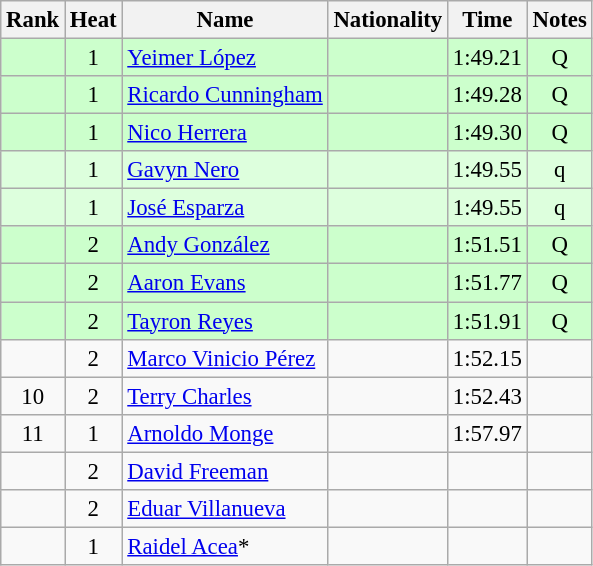<table class="wikitable sortable" style="text-align:center; font-size:95%">
<tr>
<th>Rank</th>
<th>Heat</th>
<th>Name</th>
<th>Nationality</th>
<th>Time</th>
<th>Notes</th>
</tr>
<tr bgcolor=ccffcc>
<td></td>
<td>1</td>
<td align=left><a href='#'>Yeimer López</a></td>
<td align=left></td>
<td>1:49.21</td>
<td>Q</td>
</tr>
<tr bgcolor=ccffcc>
<td></td>
<td>1</td>
<td align=left><a href='#'>Ricardo Cunningham</a></td>
<td align=left></td>
<td>1:49.28</td>
<td>Q</td>
</tr>
<tr bgcolor=ccffcc>
<td></td>
<td>1</td>
<td align=left><a href='#'>Nico Herrera</a></td>
<td align=left></td>
<td>1:49.30</td>
<td>Q</td>
</tr>
<tr bgcolor=ddffdd>
<td></td>
<td>1</td>
<td align=left><a href='#'>Gavyn Nero</a></td>
<td align=left></td>
<td>1:49.55</td>
<td>q</td>
</tr>
<tr bgcolor=ddffdd>
<td></td>
<td>1</td>
<td align=left><a href='#'>José Esparza</a></td>
<td align=left></td>
<td>1:49.55</td>
<td>q</td>
</tr>
<tr bgcolor=ccffcc>
<td></td>
<td>2</td>
<td align=left><a href='#'>Andy González</a></td>
<td align=left></td>
<td>1:51.51</td>
<td>Q</td>
</tr>
<tr bgcolor=ccffcc>
<td></td>
<td>2</td>
<td align=left><a href='#'>Aaron Evans</a></td>
<td align=left></td>
<td>1:51.77</td>
<td>Q</td>
</tr>
<tr bgcolor=ccffcc>
<td></td>
<td>2</td>
<td align=left><a href='#'>Tayron Reyes</a></td>
<td align=left></td>
<td>1:51.91</td>
<td>Q</td>
</tr>
<tr>
<td></td>
<td>2</td>
<td align=left><a href='#'>Marco Vinicio Pérez</a></td>
<td align=left></td>
<td>1:52.15</td>
<td></td>
</tr>
<tr>
<td>10</td>
<td>2</td>
<td align=left><a href='#'>Terry Charles</a></td>
<td align=left></td>
<td>1:52.43</td>
<td></td>
</tr>
<tr>
<td>11</td>
<td>1</td>
<td align=left><a href='#'>Arnoldo Monge</a></td>
<td align=left></td>
<td>1:57.97</td>
<td></td>
</tr>
<tr>
<td></td>
<td>2</td>
<td align=left><a href='#'>David Freeman</a></td>
<td align=left></td>
<td></td>
<td></td>
</tr>
<tr>
<td></td>
<td>2</td>
<td align=left><a href='#'>Eduar Villanueva</a></td>
<td align=left></td>
<td></td>
<td></td>
</tr>
<tr>
<td></td>
<td>1</td>
<td align=left><a href='#'>Raidel Acea</a>*</td>
<td align=left></td>
<td></td>
<td></td>
</tr>
</table>
